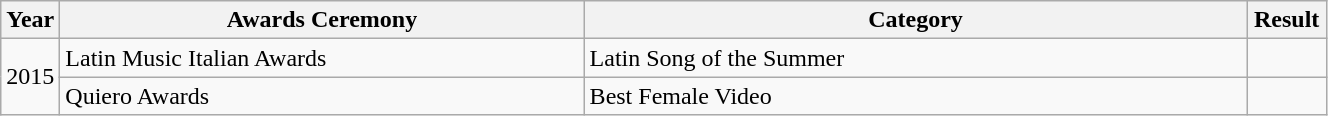<table class="wikitable plainrowheaders" style="width:70%;">
<tr>
<th scope="col" style="width:4%;">Year</th>
<th>Awards Ceremony</th>
<th scope="col" style="width:50%;">Category</th>
<th scope="col" style="width:6%;">Result</th>
</tr>
<tr>
<td rowspan=2 style="text-align:center;">2015</td>
<td>Latin Music Italian Awards</td>
<td>Latin Song of the Summer</td>
<td></td>
</tr>
<tr>
<td>Quiero Awards</td>
<td>Best Female Video</td>
<td></td>
</tr>
</table>
